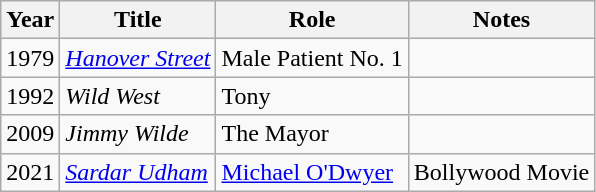<table class="wikitable">
<tr>
<th>Year</th>
<th>Title</th>
<th>Role</th>
<th>Notes</th>
</tr>
<tr>
<td>1979</td>
<td><em><a href='#'>Hanover Street</a></em></td>
<td>Male Patient No. 1</td>
<td></td>
</tr>
<tr>
<td>1992</td>
<td><em>Wild West</em></td>
<td>Tony</td>
<td></td>
</tr>
<tr>
<td>2009</td>
<td><em>Jimmy Wilde</em></td>
<td>The Mayor</td>
<td></td>
</tr>
<tr>
<td>2021</td>
<td><em><a href='#'>Sardar Udham</a></em></td>
<td><a href='#'>Michael O'Dwyer</a></td>
<td>Bollywood Movie</td>
</tr>
</table>
